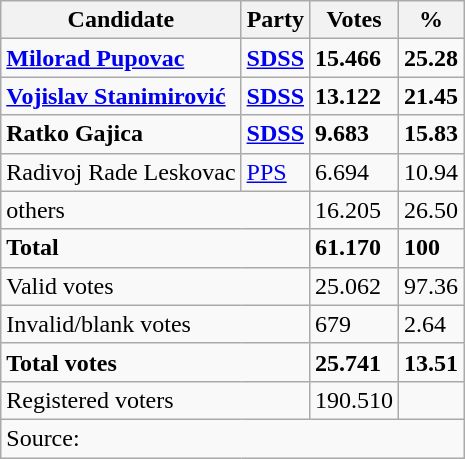<table class="wikitable" style="text-align: left;">
<tr>
<th><strong>Candidate</strong></th>
<th><strong>Party</strong></th>
<th><strong>Votes</strong></th>
<th><strong> %</strong></th>
</tr>
<tr>
<td><strong><a href='#'>Milorad Pupovac</a></strong></td>
<td><a href='#'><strong>SDSS</strong></a></td>
<td><strong>15.466</strong></td>
<td><strong>25.28</strong></td>
</tr>
<tr>
<td><a href='#'><strong>Vojislav Stanimirović</strong></a></td>
<td><a href='#'><strong>SDSS</strong></a></td>
<td><strong>13.122</strong></td>
<td><strong>21.45</strong></td>
</tr>
<tr>
<td><strong>Ratko Gajica</strong></td>
<td><a href='#'><strong>SDSS</strong></a></td>
<td><strong>9.683</strong></td>
<td><strong>15.83</strong></td>
</tr>
<tr>
<td>Radivoj Rade Leskovac</td>
<td><a href='#'>PPS</a></td>
<td>6.694</td>
<td>10.94</td>
</tr>
<tr>
<td colspan="2">others</td>
<td>16.205</td>
<td>26.50</td>
</tr>
<tr>
<td colspan="2"><strong>Total</strong></td>
<td><strong>61.170</strong></td>
<td><strong>100</strong></td>
</tr>
<tr>
<td colspan="2">Valid votes</td>
<td>25.062</td>
<td>97.36</td>
</tr>
<tr>
<td colspan="2">Invalid/blank votes</td>
<td>679</td>
<td>2.64</td>
</tr>
<tr>
<td colspan="2"><strong>Total votes</strong></td>
<td><strong>25.741</strong></td>
<td><strong>13.51</strong></td>
</tr>
<tr>
<td colspan="2">Registered voters</td>
<td>190.510</td>
<td></td>
</tr>
<tr>
<td colspan="4">Source: </td>
</tr>
</table>
